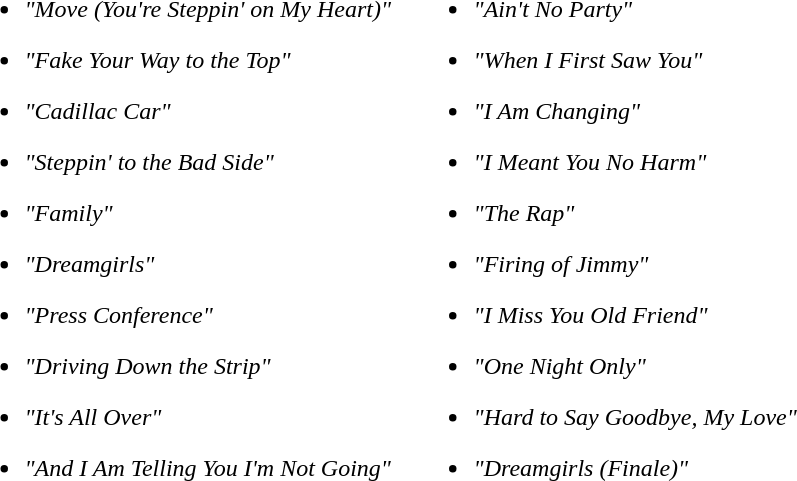<table cellpadding=0 cellspacing=15>
<tr>
<td width="50%" valign="top"><br><ul><li><em>"Move (You're Steppin' on My Heart)"</em></li></ul><ul><li><em>"Fake Your Way to the Top"</em></li></ul><ul><li><em>"Cadillac Car"</em></li></ul><ul><li><em>"Steppin' to the Bad Side"</em></li></ul><ul><li><em>"Family"</em></li></ul><ul><li><em>"Dreamgirls"</em></li></ul><ul><li><em>"Press Conference"</em></li></ul><ul><li><em>"Driving Down the Strip"</em></li></ul><ul><li><em>"It's All Over"</em></li></ul><ul><li><em>"And I Am Telling You I'm Not Going"</em></li></ul></td>
<td width="50%" valign="top"><br><ul><li><em>"Ain't No Party"</em></li></ul><ul><li><em>"When I First Saw You"</em></li></ul><ul><li><em>"I Am Changing"</em></li></ul><ul><li><em>"I Meant You No Harm"</em></li></ul><ul><li><em>"The Rap"</em></li></ul><ul><li><em>"Firing of Jimmy"</em></li></ul><ul><li><em>"I Miss You Old Friend"</em></li></ul><ul><li><em>"One Night Only"</em></li></ul><ul><li><em>"Hard to Say Goodbye, My Love"</em></li></ul><ul><li><em>"Dreamgirls (Finale)"</em></li></ul></td>
</tr>
</table>
